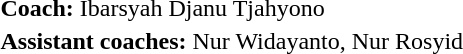<table>
<tr>
<td><strong>Coach:</strong>  Ibarsyah Djanu Tjahyono</td>
</tr>
<tr>
<td><strong>Assistant coaches:</strong> Nur Widayanto, Nur Rosyid</td>
</tr>
</table>
